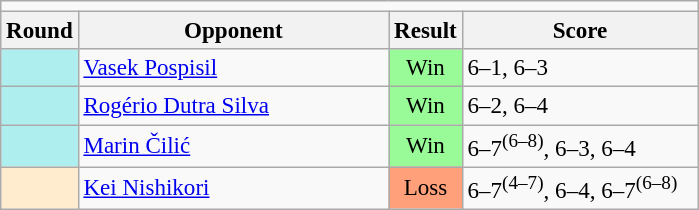<table class=wikitable style=font-size:96%>
<tr>
<td colspan=4></td>
</tr>
<tr>
<th>Round</th>
<th style=width:200px>Opponent</th>
<th>Result</th>
<th width=150>Score</th>
</tr>
<tr>
<td style=background:#afeeee></td>
<td> <a href='#'>Vasek Pospisil</a></td>
<td bgcolor=98FB98 style=text-align:center>Win</td>
<td>6–1, 6–3</td>
</tr>
<tr>
<td style=background:#afeeee></td>
<td> <a href='#'>Rogério Dutra Silva</a></td>
<td bgcolor=98FB98 style=text-align:center>Win</td>
<td>6–2, 6–4</td>
</tr>
<tr>
<td style=background:#afeeee></td>
<td> <a href='#'>Marin Čilić</a></td>
<td bgcolor=98FB98 style=text-align:center>Win</td>
<td>6–7<sup>(6–8)</sup>, 6–3, 6–4</td>
</tr>
<tr>
<td style=background:#ffebcd></td>
<td> <a href='#'>Kei Nishikori</a></td>
<td bgcolor=FFA07A style=text-align:center>Loss</td>
<td>6–7<sup>(4–7)</sup>, 6–4, 6–7<sup>(6–8)</sup></td>
</tr>
</table>
